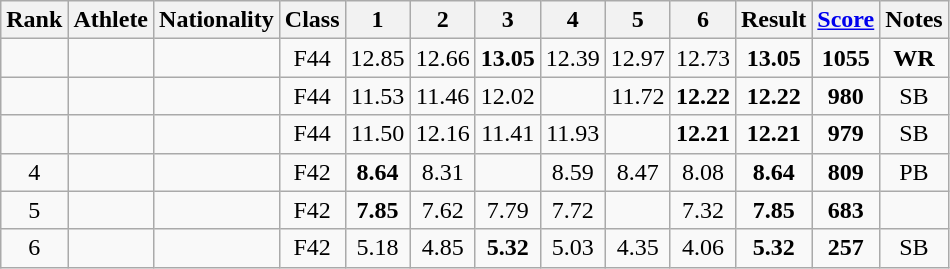<table class="wikitable sortable" style="text-align:center">
<tr>
<th>Rank</th>
<th>Athlete</th>
<th>Nationality</th>
<th>Class</th>
<th width="25">1</th>
<th width="25">2</th>
<th width="25">3</th>
<th width="25">4</th>
<th width="25">5</th>
<th width="25">6</th>
<th>Result</th>
<th><a href='#'>Score</a></th>
<th>Notes</th>
</tr>
<tr>
<td></td>
<td align=left></td>
<td align="left"></td>
<td>F44</td>
<td>12.85</td>
<td>12.66</td>
<td><strong>13.05</strong></td>
<td>12.39</td>
<td>12.97</td>
<td>12.73</td>
<td><strong>13.05</strong></td>
<td><strong>1055</strong></td>
<td><strong>WR</strong></td>
</tr>
<tr>
<td></td>
<td align=left></td>
<td align="left"></td>
<td>F44</td>
<td>11.53</td>
<td>11.46</td>
<td>12.02</td>
<td></td>
<td>11.72</td>
<td><strong>12.22</strong></td>
<td><strong>12.22</strong></td>
<td><strong>980</strong></td>
<td>SB</td>
</tr>
<tr>
<td></td>
<td align=left></td>
<td align="left"></td>
<td>F44</td>
<td>11.50</td>
<td>12.16</td>
<td>11.41</td>
<td>11.93</td>
<td></td>
<td><strong>12.21</strong></td>
<td><strong>12.21</strong></td>
<td><strong>979</strong></td>
<td>SB</td>
</tr>
<tr>
<td>4</td>
<td align=left></td>
<td align="left"></td>
<td>F42</td>
<td><strong>8.64</strong></td>
<td>8.31</td>
<td></td>
<td>8.59</td>
<td>8.47</td>
<td>8.08</td>
<td><strong>8.64</strong></td>
<td><strong>809</strong></td>
<td>PB</td>
</tr>
<tr>
<td>5</td>
<td align=left></td>
<td align="left"></td>
<td>F42</td>
<td><strong>7.85</strong></td>
<td>7.62</td>
<td>7.79</td>
<td>7.72</td>
<td></td>
<td>7.32</td>
<td><strong>7.85</strong></td>
<td><strong>683</strong></td>
<td></td>
</tr>
<tr>
<td>6</td>
<td align=left></td>
<td align="left"></td>
<td>F42</td>
<td>5.18</td>
<td>4.85</td>
<td><strong>5.32</strong></td>
<td>5.03</td>
<td>4.35</td>
<td>4.06</td>
<td><strong>5.32</strong></td>
<td><strong>257</strong></td>
<td>SB</td>
</tr>
</table>
